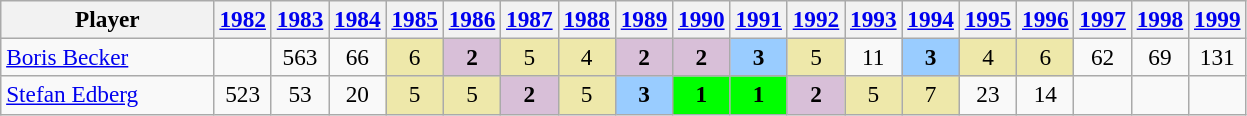<table class="wikitable" style="text-align:center;font-size:97%">
<tr>
<th width="135">Player</th>
<th><a href='#'>1982</a></th>
<th><a href='#'>1983</a></th>
<th><a href='#'>1984</a></th>
<th><a href='#'>1985</a></th>
<th><a href='#'>1986</a></th>
<th><a href='#'>1987</a></th>
<th><a href='#'>1988</a></th>
<th><a href='#'>1989</a></th>
<th><a href='#'>1990</a></th>
<th><a href='#'>1991</a></th>
<th><a href='#'>1992</a></th>
<th><a href='#'>1993</a></th>
<th><a href='#'>1994</a></th>
<th><a href='#'>1995</a></th>
<th><a href='#'>1996</a></th>
<th><a href='#'>1997</a></th>
<th><a href='#'>1998</a></th>
<th><a href='#'>1999</a></th>
</tr>
<tr>
<td align="left"> <a href='#'>Boris Becker</a></td>
<td></td>
<td>563</td>
<td>66</td>
<td bgcolor=EEE8AA>6</td>
<td bgcolor=thistle><strong>2</strong></td>
<td bgcolor=EEE8AA>5</td>
<td bgcolor=EEE8AA>4</td>
<td bgcolor=thistle><strong>2</strong></td>
<td bgcolor=thistle><strong>2</strong></td>
<td bgcolor=99ccff><strong>3</strong></td>
<td bgcolor=EEE8AA>5</td>
<td>11</td>
<td bgcolor=99ccff><strong>3</strong></td>
<td bgcolor=EEE8AA>4</td>
<td bgcolor=EEE8AA>6</td>
<td>62</td>
<td>69</td>
<td>131</td>
</tr>
<tr>
<td align="left"> <a href='#'>Stefan Edberg</a></td>
<td>523</td>
<td>53</td>
<td>20</td>
<td bgcolor=EEE8AA>5</td>
<td bgcolor=EEE8AA>5</td>
<td bgcolor=thistle><strong>2</strong></td>
<td bgcolor=EEE8AA>5</td>
<td bgcolor=99ccff><strong>3</strong></td>
<td bgcolor=lime><strong>1</strong></td>
<td bgcolor=lime><strong>1</strong></td>
<td bgcolor=thistle><strong>2</strong></td>
<td bgcolor=EEE8AA>5</td>
<td bgcolor=EEE8AA>7</td>
<td>23</td>
<td>14</td>
<td></td>
<td></td>
<td></td>
</tr>
</table>
